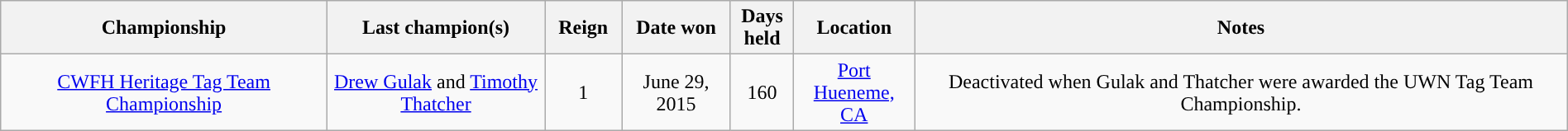<table class="wikitable" width=100% style="text-align:center;">
<tr>
<th style="width: 15%">Championship</th>
<th style="width: 10%">Last champion(s)</th>
<th style="width: 3%">Reign</th>
<th style="width: 5%">Date won</th>
<th style="width: 2%">Days<br>held</th>
<th style="width: 5%">Location</th>
<th style="width: 30%">Notes</th>
</tr>
<tr>
<td><a href='#'>CWFH Heritage Tag Team Championship</a></td>
<td><a href='#'>Drew Gulak</a> and <a href='#'>Timothy Thatcher</a></td>
<td>1</td>
<td>June 29, 2015</td>
<td>160</td>
<td><a href='#'>Port Hueneme, CA</a></td>
<td>Deactivated when Gulak and Thatcher were awarded the UWN Tag Team Championship.</td>
</tr>
</table>
